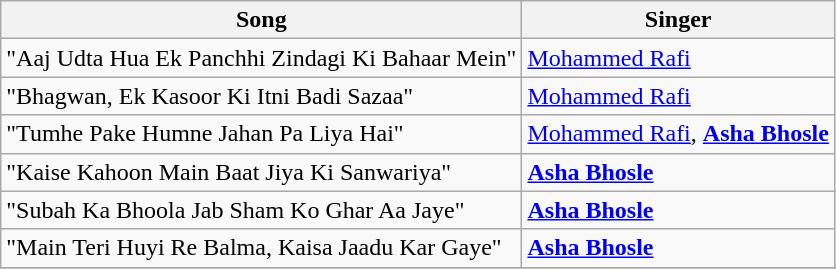<table class="wikitable">
<tr>
<th>Song</th>
<th>Singer</th>
</tr>
<tr>
<td>"Aaj Udta Hua Ek Panchhi Zindagi Ki Bahaar Mein"</td>
<td><a href='#'>Mohammed Rafi</a></td>
</tr>
<tr>
<td>"Bhagwan, Ek Kasoor Ki Itni Badi Sazaa"</td>
<td><a href='#'>Mohammed Rafi</a></td>
</tr>
<tr>
<td>"Tumhe Pake Humne Jahan Pa Liya Hai"</td>
<td><a href='#'>Mohammed Rafi</a>, <strong><a href='#'>Asha Bhosle</a></strong></td>
</tr>
<tr>
<td>"Kaise Kahoon Main Baat Jiya Ki Sanwariya"</td>
<td><strong><a href='#'>Asha Bhosle</a></strong></td>
</tr>
<tr>
<td>"Subah Ka Bhoola Jab Sham Ko Ghar Aa Jaye"</td>
<td><strong><a href='#'>Asha Bhosle</a></strong></td>
</tr>
<tr>
<td>"Main Teri Huyi Re Balma, Kaisa Jaadu Kar Gaye"</td>
<td><strong><a href='#'>Asha Bhosle</a></strong></td>
</tr>
<tr>
</tr>
</table>
